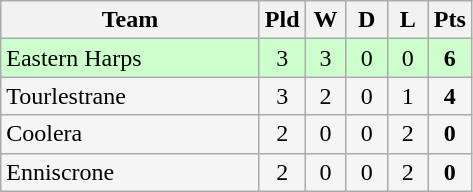<table class="wikitable">
<tr>
<th width=165>Team</th>
<th width=20>Pld</th>
<th width=20>W</th>
<th width=20>D</th>
<th width=20>L</th>
<th width=20>Pts</th>
</tr>
<tr align=center style="background:#ccffcc;">
<td style="text-align:left;">Eastern Harps</td>
<td>3</td>
<td>3</td>
<td>0</td>
<td>0</td>
<td><strong>6</strong></td>
</tr>
<tr align=center style="background:#f5f5f5;">
<td style="text-align:left;">Tourlestrane</td>
<td>3</td>
<td>2</td>
<td>0</td>
<td>1</td>
<td><strong>4</strong></td>
</tr>
<tr align=center style="background:#f5f5f5;">
<td style="text-align:left;">Coolera</td>
<td>2</td>
<td>0</td>
<td>0</td>
<td>2</td>
<td><strong>0</strong></td>
</tr>
<tr align=center style="background:#f5f5f5;">
<td style="text-align:left;">Enniscrone</td>
<td>2</td>
<td>0</td>
<td>0</td>
<td>2</td>
<td><strong>0</strong></td>
</tr>
</table>
